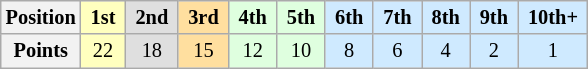<table class="wikitable" style="font-size:85%; text-align:center">
<tr>
<th>Position</th>
<td style="background:#FFFFBF;"> <strong>1st</strong> </td>
<td style="background:#DFDFDF;"> <strong>2nd</strong> </td>
<td style="background:#FFDF9F;"> <strong>3rd</strong> </td>
<td style="background:#DFFFDF;"> <strong>4th</strong> </td>
<td style="background:#DFFFDF;"> <strong>5th</strong> </td>
<td style="background:#CFEAFF;"> <strong>6th</strong> </td>
<td style="background:#CFEAFF;"> <strong>7th</strong> </td>
<td style="background:#CFEAFF;"> <strong>8th</strong> </td>
<td style="background:#CFEAFF;"> <strong>9th</strong> </td>
<td style="background:#CFEAFF;"> <strong>10th+</strong> </td>
</tr>
<tr>
<th>Points</th>
<td style="background:#FFFFBF;">22</td>
<td style="background:#DFDFDF;">18</td>
<td style="background:#FFDF9F;">15</td>
<td style="background:#DFFFDF;">12</td>
<td style="background:#DFFFDF;">10</td>
<td style="background:#CFEAFF;">8</td>
<td style="background:#CFEAFF;">6</td>
<td style="background:#CFEAFF;">4</td>
<td style="background:#CFEAFF;">2</td>
<td style="background:#CFEAFF;">1</td>
</tr>
</table>
